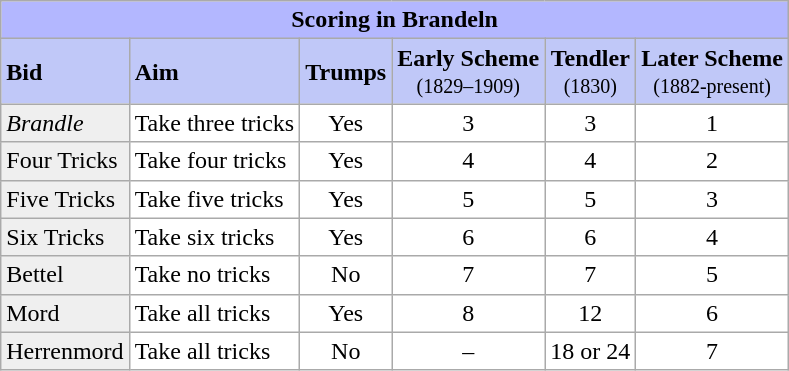<table class="wikitable" align="float:left"  style="background-color:white">
<tr style="background-color:#B3B7FF">
<td colspan="6" align="center"><strong>Scoring in Brandeln</strong></td>
</tr>
<tr style="background: #c0c8f8;">
<td><strong>Bid</strong></td>
<td><strong>Aim</strong></td>
<td><strong>Trumps</strong></td>
<td align="center"><strong>Early Scheme</strong><br><small>(1829–1909)</small></td>
<td align="center"><strong>Tendler</strong><br><small>(1830)</small></td>
<td align="center"><strong>Later Scheme</strong><br><small>(1882-present)</small></td>
</tr>
<tr>
<td style="background:#efefef;"><em>Brandle</em></td>
<td>Take three tricks</td>
<td align="center">Yes</td>
<td align="center">3</td>
<td align="center">3</td>
<td align="center">1</td>
</tr>
<tr>
<td style="background:#efefef;">Four Tricks</td>
<td>Take four tricks</td>
<td align="center">Yes</td>
<td align="center">4</td>
<td align="center">4</td>
<td align="center">2</td>
</tr>
<tr>
<td style="background:#efefef;">Five Tricks</td>
<td>Take five tricks</td>
<td align="center">Yes</td>
<td align="center">5</td>
<td align="center">5</td>
<td align="center">3</td>
</tr>
<tr>
<td style="background:#efefef;">Six Tricks</td>
<td>Take six tricks</td>
<td align="center">Yes</td>
<td align="center">6</td>
<td align="center">6</td>
<td align="center">4</td>
</tr>
<tr>
<td style="background:#efefef;">Bettel</td>
<td>Take no tricks</td>
<td align="center">No</td>
<td align="center">7</td>
<td align="center">7</td>
<td align="center">5</td>
</tr>
<tr>
<td style="background:#efefef;">Mord</td>
<td>Take all tricks</td>
<td align="center">Yes</td>
<td align="center">8</td>
<td align="center">12</td>
<td align="center">6</td>
</tr>
<tr>
<td style="background:#efefef;">Herrenmord</td>
<td>Take all tricks</td>
<td align="center">No</td>
<td align="center">–</td>
<td align="center">18 or 24</td>
<td align="center">7</td>
</tr>
</table>
